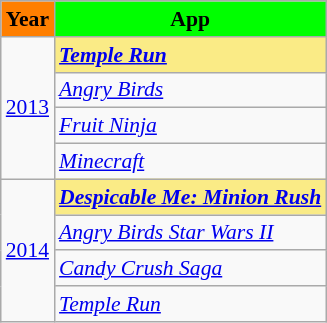<table class="wikitable" style="font-size:90%;">
<tr>
<th style="background:#FF7F00;">Year</th>
<th style="background:#00FF00;">App</th>
</tr>
<tr>
<td rowspan="4"><a href='#'>2013</a></td>
<td style="background:#FAEB86;"><strong><em><a href='#'>Temple Run</a></em></strong> </td>
</tr>
<tr>
<td><em><a href='#'>Angry Birds</a></em></td>
</tr>
<tr>
<td><em><a href='#'>Fruit Ninja</a></em></td>
</tr>
<tr>
<td><em><a href='#'>Minecraft</a></em></td>
</tr>
<tr>
<td rowspan="4"><a href='#'>2014</a></td>
<td style="background:#FAEB86;"><strong><em><a href='#'>Despicable Me: Minion Rush</a></em></strong> </td>
</tr>
<tr>
<td><em><a href='#'>Angry Birds Star Wars II</a></em></td>
</tr>
<tr>
<td><em><a href='#'>Candy Crush Saga</a></em></td>
</tr>
<tr>
<td><em><a href='#'>Temple Run</a></em></td>
</tr>
</table>
